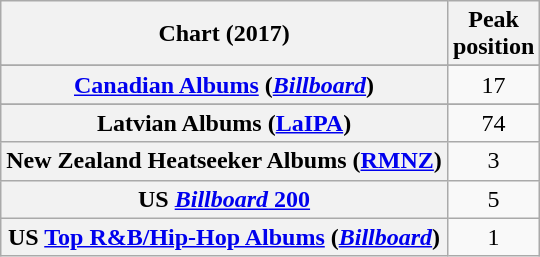<table class="wikitable sortable plainrowheaders" style="text-align:center">
<tr>
<th scope="col">Chart (2017)</th>
<th scope="col">Peak<br> position</th>
</tr>
<tr>
</tr>
<tr>
<th scope="row"><a href='#'>Canadian Albums</a> (<em><a href='#'>Billboard</a></em>)</th>
<td>17</td>
</tr>
<tr>
</tr>
<tr>
</tr>
<tr>
<th scope="row">Latvian Albums (<a href='#'>LaIPA</a>)</th>
<td>74</td>
</tr>
<tr>
<th scope="row">New Zealand Heatseeker Albums (<a href='#'>RMNZ</a>)</th>
<td>3</td>
</tr>
<tr>
<th scope="row">US <a href='#'><em>Billboard</em> 200</a></th>
<td>5</td>
</tr>
<tr>
<th scope="row">US <a href='#'>Top R&B/Hip-Hop Albums</a> (<em><a href='#'>Billboard</a></em>)</th>
<td>1</td>
</tr>
</table>
